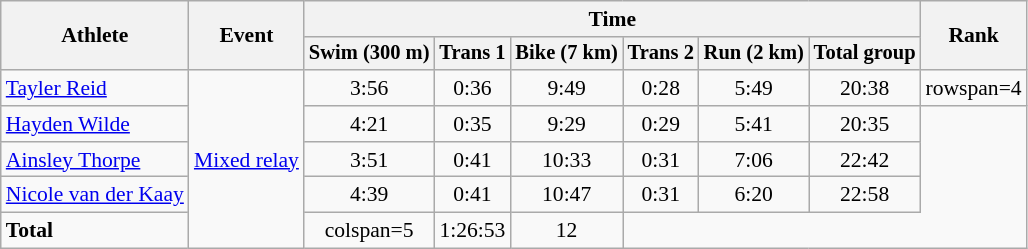<table class="wikitable" style="font-size:90%;text-align:center;">
<tr>
<th rowspan=2>Athlete</th>
<th rowspan=2>Event</th>
<th colspan=6>Time</th>
<th rowspan=2>Rank</th>
</tr>
<tr style="font-size:95%">
<th>Swim (300 m)</th>
<th>Trans 1</th>
<th>Bike (7 km)</th>
<th>Trans 2</th>
<th>Run (2 km)</th>
<th>Total group</th>
</tr>
<tr>
<td align=left><a href='#'>Tayler Reid</a></td>
<td align=left rowspan=5><a href='#'>Mixed relay</a></td>
<td>3:56</td>
<td>0:36</td>
<td>9:49</td>
<td>0:28</td>
<td>5:49</td>
<td>20:38</td>
<td>rowspan=4 </td>
</tr>
<tr>
<td align=left><a href='#'>Hayden Wilde</a></td>
<td>4:21</td>
<td>0:35</td>
<td>9:29</td>
<td>0:29</td>
<td>5:41</td>
<td>20:35</td>
</tr>
<tr>
<td align=left><a href='#'>Ainsley Thorpe</a></td>
<td>3:51</td>
<td>0:41</td>
<td>10:33</td>
<td>0:31</td>
<td>7:06</td>
<td>22:42</td>
</tr>
<tr>
<td align=left><a href='#'>Nicole van der Kaay</a></td>
<td>4:39</td>
<td>0:41</td>
<td>10:47</td>
<td>0:31</td>
<td>6:20</td>
<td>22:58</td>
</tr>
<tr align=center>
<td align=left><strong>Total</strong></td>
<td>colspan=5 </td>
<td>1:26:53</td>
<td>12</td>
</tr>
</table>
